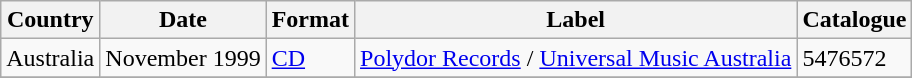<table class="wikitable plainrowheaders">
<tr>
<th scope="col">Country</th>
<th scope="col">Date</th>
<th scope="col">Format</th>
<th scope="col">Label</th>
<th scope="col">Catalogue</th>
</tr>
<tr>
<td rowspan="1">Australia</td>
<td>November 1999</td>
<td><a href='#'>CD</a></td>
<td rowspan="1"><a href='#'>Polydor Records</a> / <a href='#'>Universal Music Australia</a></td>
<td>5476572</td>
</tr>
<tr>
</tr>
</table>
